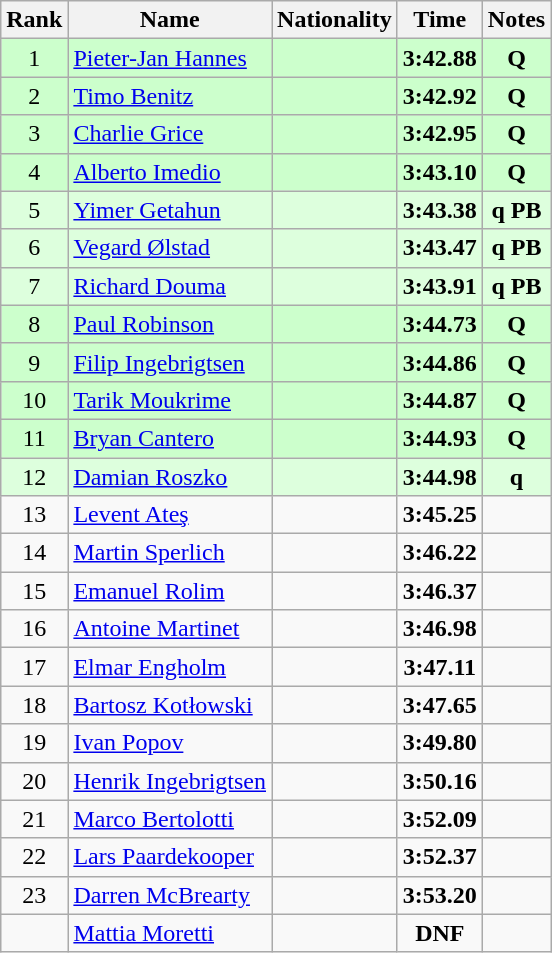<table class="wikitable sortable" style="text-align:center">
<tr>
<th>Rank</th>
<th>Name</th>
<th>Nationality</th>
<th>Time</th>
<th>Notes</th>
</tr>
<tr bgcolor=ccffcc>
<td>1</td>
<td align=left><a href='#'>Pieter-Jan Hannes</a></td>
<td align=left></td>
<td><strong>3:42.88</strong></td>
<td><strong>Q</strong></td>
</tr>
<tr bgcolor=ccffcc>
<td>2</td>
<td align=left><a href='#'>Timo Benitz</a></td>
<td align=left></td>
<td><strong>3:42.92</strong></td>
<td><strong>Q</strong></td>
</tr>
<tr bgcolor=ccffcc>
<td>3</td>
<td align=left><a href='#'>Charlie Grice</a></td>
<td align=left></td>
<td><strong>3:42.95</strong></td>
<td><strong>Q</strong></td>
</tr>
<tr bgcolor=ccffcc>
<td>4</td>
<td align=left><a href='#'>Alberto Imedio</a></td>
<td align=left></td>
<td><strong>3:43.10</strong></td>
<td><strong>Q</strong></td>
</tr>
<tr bgcolor=ddffdd>
<td>5</td>
<td align=left><a href='#'>Yimer Getahun</a></td>
<td align=left></td>
<td><strong>3:43.38</strong></td>
<td><strong>q PB</strong></td>
</tr>
<tr bgcolor=ddffdd>
<td>6</td>
<td align=left><a href='#'>Vegard Ølstad</a></td>
<td align=left></td>
<td><strong>3:43.47</strong></td>
<td><strong>q PB</strong></td>
</tr>
<tr bgcolor=ddffdd>
<td>7</td>
<td align=left><a href='#'>Richard Douma</a></td>
<td align=left></td>
<td><strong>3:43.91</strong></td>
<td><strong>q PB</strong></td>
</tr>
<tr bgcolor=ccffcc>
<td>8</td>
<td align=left><a href='#'>Paul Robinson</a></td>
<td align=left></td>
<td><strong>3:44.73</strong></td>
<td><strong>Q</strong></td>
</tr>
<tr bgcolor=ccffcc>
<td>9</td>
<td align=left><a href='#'>Filip Ingebrigtsen</a></td>
<td align=left></td>
<td><strong>3:44.86</strong></td>
<td><strong>Q</strong></td>
</tr>
<tr bgcolor=ccffcc>
<td>10</td>
<td align=left><a href='#'>Tarik Moukrime</a></td>
<td align=left></td>
<td><strong>3:44.87</strong></td>
<td><strong>Q</strong></td>
</tr>
<tr bgcolor=ccffcc>
<td>11</td>
<td align=left><a href='#'>Bryan Cantero</a></td>
<td align=left></td>
<td><strong>3:44.93</strong></td>
<td><strong>Q</strong></td>
</tr>
<tr bgcolor=ddffdd>
<td>12</td>
<td align=left><a href='#'>Damian Roszko</a></td>
<td align=left></td>
<td><strong>3:44.98</strong></td>
<td><strong>q</strong></td>
</tr>
<tr>
<td>13</td>
<td align=left><a href='#'>Levent Ateş</a></td>
<td align=left></td>
<td><strong>3:45.25</strong></td>
<td></td>
</tr>
<tr>
<td>14</td>
<td align=left><a href='#'>Martin Sperlich</a></td>
<td align=left></td>
<td><strong>3:46.22</strong></td>
<td></td>
</tr>
<tr>
<td>15</td>
<td align=left><a href='#'>Emanuel Rolim</a></td>
<td align=left></td>
<td><strong>3:46.37</strong></td>
<td></td>
</tr>
<tr>
<td>16</td>
<td align=left><a href='#'>Antoine Martinet</a></td>
<td align=left></td>
<td><strong>3:46.98</strong></td>
<td></td>
</tr>
<tr>
<td>17</td>
<td align=left><a href='#'>Elmar Engholm</a></td>
<td align=left></td>
<td><strong>3:47.11</strong></td>
<td></td>
</tr>
<tr>
<td>18</td>
<td align=left><a href='#'>Bartosz Kotłowski</a></td>
<td align=left></td>
<td><strong>3:47.65</strong></td>
<td></td>
</tr>
<tr>
<td>19</td>
<td align=left><a href='#'>Ivan Popov</a></td>
<td align=left></td>
<td><strong>3:49.80</strong></td>
<td></td>
</tr>
<tr>
<td>20</td>
<td align=left><a href='#'>Henrik Ingebrigtsen</a></td>
<td align=left></td>
<td><strong>3:50.16</strong></td>
<td></td>
</tr>
<tr>
<td>21</td>
<td align=left><a href='#'>Marco Bertolotti</a></td>
<td align=left></td>
<td><strong>3:52.09</strong></td>
<td></td>
</tr>
<tr>
<td>22</td>
<td align=left><a href='#'>Lars Paardekooper</a></td>
<td align=left></td>
<td><strong>3:52.37</strong></td>
<td></td>
</tr>
<tr>
<td>23</td>
<td align=left><a href='#'>Darren McBrearty</a></td>
<td align=left></td>
<td><strong>3:53.20</strong></td>
<td></td>
</tr>
<tr>
<td></td>
<td align=left><a href='#'>Mattia Moretti</a></td>
<td align=left></td>
<td><strong>DNF</strong></td>
<td></td>
</tr>
</table>
